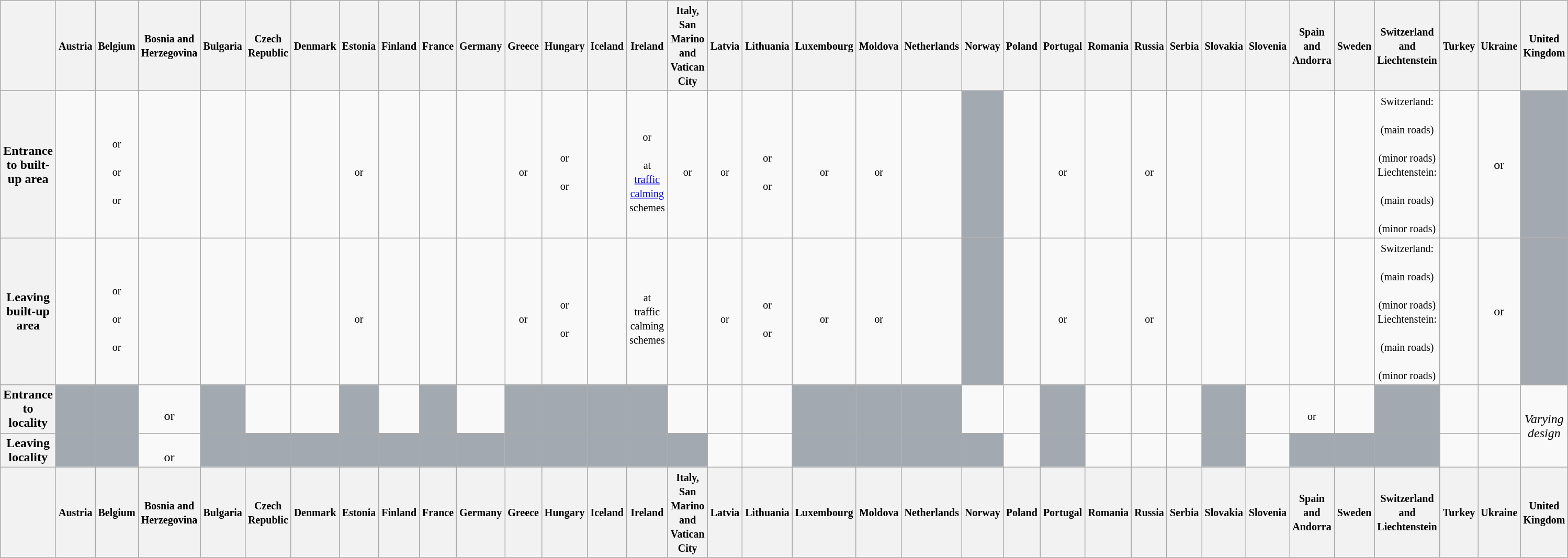<table class="wikitable" style="text-align: center;">
<tr>
<th scope="col" width="5em"></th>
<th><small><strong>Austria</strong></small></th>
<th><small><strong>Belgium</strong></small></th>
<th><small><strong>Bosnia and Herzegovina</strong></small></th>
<th><small><strong>Bulgaria</strong></small></th>
<th><small><strong>Czech Republic</strong></small></th>
<th><small><strong>Denmark</strong></small></th>
<th><small><strong>Estonia</strong></small></th>
<th><small><strong>Finland</strong></small></th>
<th><small><strong>France</strong></small></th>
<th><small><strong>Germany</strong></small></th>
<th><small><strong>Greece</strong></small></th>
<th><small><strong>Hungary</strong></small></th>
<th><small><strong>Iceland</strong></small></th>
<th><small><strong>Ireland</strong></small></th>
<th><small><strong>Italy, San Marino and Vatican City</strong></small></th>
<th><small><strong>Latvia</strong></small></th>
<th><small><strong>Lithuania</strong></small></th>
<th><small><strong>Luxembourg</strong></small></th>
<th><small><strong>Moldova</strong></small></th>
<th><small><strong>Netherlands</strong></small></th>
<th><small><strong>Norway</strong></small></th>
<th><small><strong>Poland</strong></small></th>
<th><small><strong>Portugal</strong></small></th>
<th><small><strong>Romania</strong></small></th>
<th><small><strong>Russia</strong></small></th>
<th><small><strong>Serbia</strong></small></th>
<th><small><strong>Slovakia</strong></small></th>
<th><small><strong>Slovenia</strong></small></th>
<th><small><strong>Spain and Andorra</strong></small></th>
<th><small><strong>Sweden</strong></small></th>
<th><small><strong>Switzerland and Liechtenstein</strong></small></th>
<th><small><strong>Turkey</strong></small></th>
<th><small><strong>Ukraine</strong></small></th>
<th><small><strong>United Kingdom</strong></small></th>
</tr>
<tr>
<th scope="col">Entrance to built-up area</th>
<td></td>
<td><br><small>or</small><br><br><small>or</small><br><br><small>or</small></td>
<td></td>
<td></td>
<td></td>
<td></td>
<td><br><small>or</small><br></td>
<td></td>
<td></td>
<td></td>
<td><br><small>or</small><br></td>
<td><br><small>or</small><br><br><small>or</small><br></td>
<td></td>
<td><br><small>or</small><br><br><small>at <a href='#'>traffic calming</a> schemes</small></td>
<td><br><small>or</small><br></td>
<td><br><small>or</small><br></td>
<td><br><small>or</small><br><br><small>or</small><br></td>
<td><br><small>or</small><br></td>
<td><br><small>or</small><br></td>
<td></td>
<td style="background: #a2a9b1;"></td>
<td></td>
<td><br><small>or</small><br></td>
<td></td>
<td><br><small>or</small><br></td>
<td></td>
<td></td>
<td></td>
<td></td>
<td></td>
<td><small>Switzerland:</small><br><br><small>(main roads)</small><br><br><small>(minor roads)</small><br><small>Liechtenstein:</small><br><br><small>(main roads)</small><br><br><small>(minor roads)</small></td>
<td></td>
<td>or </td>
<td style="background: #a2a9b1;"></td>
</tr>
<tr>
<th scope="col">Leaving built-up area</th>
<td></td>
<td><br><small>or</small><br><br><small>or</small><br><br><small>or</small><br></td>
<td></td>
<td></td>
<td></td>
<td></td>
<td><br><small>or</small><br></td>
<td></td>
<td></td>
<td></td>
<td><br><small>or</small><br></td>
<td><br><small>or</small><br><br><small>or</small><br></td>
<td></td>
<td><br><small>at traffic calming schemes</small><br></td>
<td></td>
<td><br><small>or</small><br></td>
<td><br><small>or</small><br><br><small>or</small><br></td>
<td><br><small>or</small><br></td>
<td><br><small>or</small><br></td>
<td></td>
<td style="background: #a2a9b1;"></td>
<td></td>
<td><br><small>or</small><br></td>
<td></td>
<td><br><small>or</small><br></td>
<td></td>
<td></td>
<td></td>
<td></td>
<td></td>
<td><small>Switzerland:</small><br><br><small>(main roads)</small><br><br><small>(minor roads)</small><br><small>Liechtenstein:</small><br><br><small>(main roads)</small><br><br><small>(minor roads)</small></td>
<td></td>
<td>or </td>
<td style="background: #a2a9b1;"></td>
</tr>
<tr>
<th scope="col">Entrance to locality</th>
<td style="background: #a2a9b1;"></td>
<td style="background: #a2a9b1;"></td>
<td><br>or<br></td>
<td style="background: #a2a9b1;"></td>
<td></td>
<td></td>
<td style="background: #a2a9b1;"></td>
<td></td>
<td style="background: #a2a9b1;"></td>
<td></td>
<td style="background: #a2a9b1;"></td>
<td style="background: #a2a9b1;"></td>
<td style="background: #a2a9b1;"></td>
<td style="background: #a2a9b1;"></td>
<td></td>
<td></td>
<td></td>
<td style="background: #a2a9b1;"></td>
<td style="background: #a2a9b1;"></td>
<td style="background: #a2a9b1;"></td>
<td></td>
<td></td>
<td style="background: #a2a9b1;"></td>
<td></td>
<td></td>
<td></td>
<td style="background: #a2a9b1;"></td>
<td></td>
<td><br><small>or</small><br></td>
<td></td>
<td style="background: #a2a9b1;"></td>
<td></td>
<td></td>
<td rowspan="2"><em>Varying<br>design</em></td>
</tr>
<tr>
<th scope="col">Leaving locality</th>
<td style="background: #a2a9b1;"></td>
<td style="background: #a2a9b1;"></td>
<td><br>or<br></td>
<td style="background: #a2a9b1;"></td>
<td style="background: #a2a9b1;"></td>
<td style="background: #a2a9b1;"></td>
<td style="background: #a2a9b1;"></td>
<td style="background: #a2a9b1;"></td>
<td style="background: #a2a9b1;"></td>
<td style="background: #a2a9b1;"></td>
<td style="background: #a2a9b1;"></td>
<td style="background: #a2a9b1;"></td>
<td style="background: #a2a9b1;"></td>
<td style="background: #a2a9b1;"></td>
<td style="background: #a2a9b1;"></td>
<td></td>
<td></td>
<td style="background: #a2a9b1;"></td>
<td style="background: #a2a9b1;"></td>
<td style="background: #a2a9b1;"></td>
<td style="background: #a2a9b1;"></td>
<td></td>
<td style="background: #a2a9b1;"></td>
<td></td>
<td></td>
<td></td>
<td style="background: #a2a9b1;"></td>
<td></td>
<td style="background: #a2a9b1;"></td>
<td style="background: #a2a9b1;"></td>
<td style="background: #a2a9b1;"></td>
<td></td>
<td></td>
</tr>
<tr>
<th scope="col" width="5em"></th>
<th><small><strong>Austria</strong></small></th>
<th><small><strong>Belgium</strong></small></th>
<th><small><strong>Bosnia and Herzegovina</strong></small></th>
<th><small><strong>Bulgaria</strong></small></th>
<th><small><strong>Czech Republic</strong></small></th>
<th><small><strong>Denmark</strong></small></th>
<th><small><strong>Estonia</strong></small></th>
<th><small><strong>Finland</strong></small></th>
<th><small><strong>France</strong></small></th>
<th><small><strong>Germany</strong></small></th>
<th><small><strong>Greece</strong></small></th>
<th><small><strong>Hungary</strong></small></th>
<th><small><strong>Iceland</strong></small></th>
<th><small><strong>Ireland</strong></small></th>
<th><small><strong>Italy, San Marino and Vatican City</strong></small></th>
<th><small><strong>Latvia</strong></small></th>
<th><small><strong>Lithuania</strong></small></th>
<th><small><strong>Luxembourg</strong></small></th>
<th><small><strong>Moldova</strong></small></th>
<th><small><strong>Netherlands</strong></small></th>
<th><small><strong>Norway</strong></small></th>
<th><small><strong>Poland</strong></small></th>
<th><small><strong>Portugal</strong></small></th>
<th><small><strong>Romania</strong></small></th>
<th><small><strong>Russia</strong></small></th>
<th><small><strong>Serbia</strong></small></th>
<th><small><strong>Slovakia</strong></small></th>
<th><small><strong>Slovenia</strong></small></th>
<th><small><strong>Spain and Andorra</strong></small></th>
<th><small><strong>Sweden</strong></small></th>
<th><small><strong>Switzerland and Liechtenstein</strong></small></th>
<th><small><strong>Turkey</strong></small></th>
<th><small><strong>Ukraine</strong></small></th>
<th><small><strong>United Kingdom</strong></small></th>
</tr>
</table>
